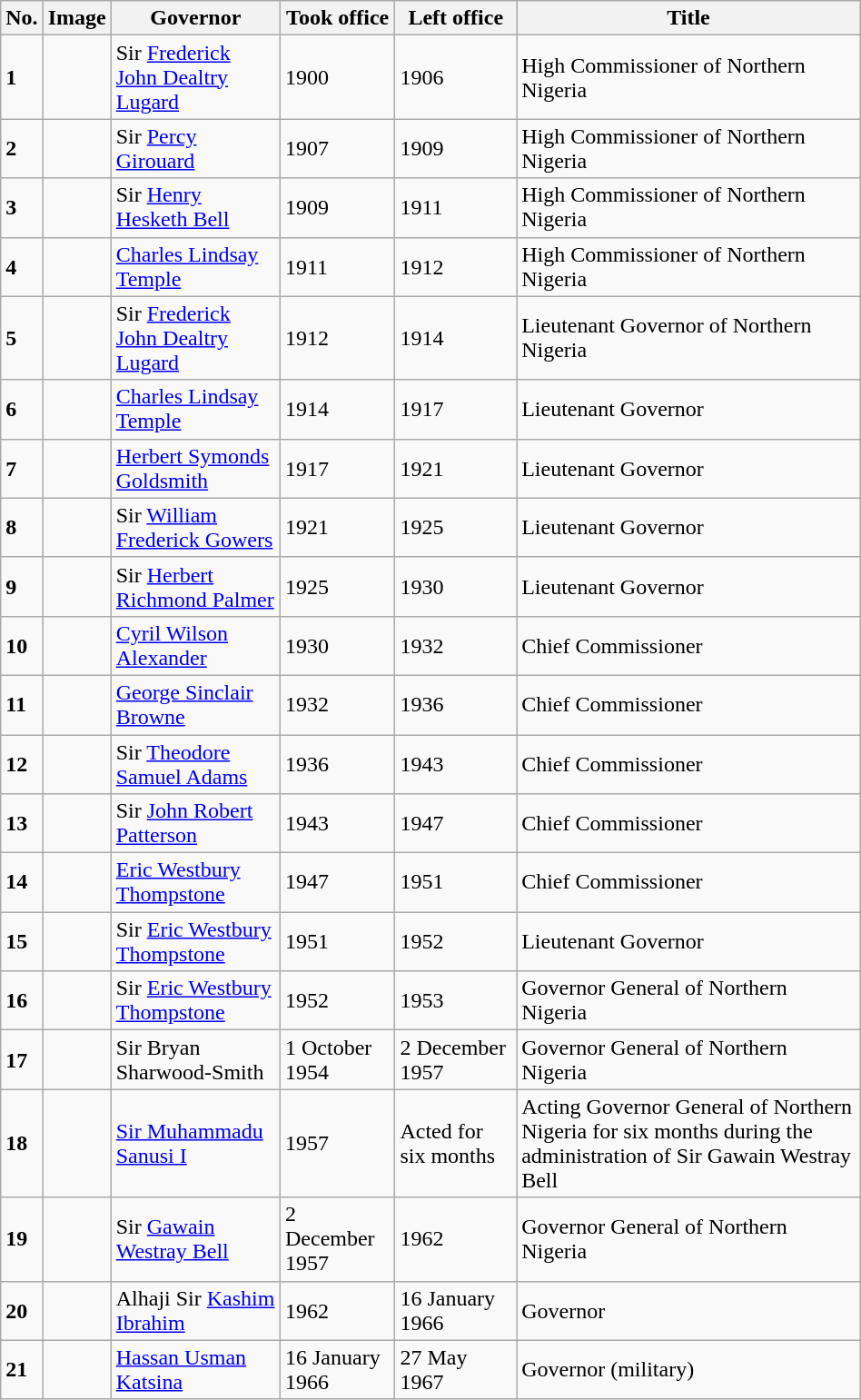<table class="wikitable" border="1" style="width:50%; margin:auto; text-align:left">
<tr>
<th>No.</th>
<th>Image</th>
<th>Governor</th>
<th>Took office</th>
<th>Left office</th>
<th width="40%">Title</th>
</tr>
<tr -valign="top">
<td><strong>1</strong></td>
<td></td>
<td>Sir <a href='#'>Frederick John Dealtry Lugard</a></td>
<td>1900</td>
<td>1906</td>
<td>High Commissioner of Northern Nigeria</td>
</tr>
<tr -valign="top">
<td><strong>2</strong></td>
<td></td>
<td>Sir <a href='#'>Percy Girouard</a></td>
<td>1907</td>
<td>1909</td>
<td>High Commissioner of Northern Nigeria</td>
</tr>
<tr -valign="top">
<td><strong>3</strong></td>
<td></td>
<td>Sir <a href='#'>Henry Hesketh Bell</a></td>
<td>1909</td>
<td>1911</td>
<td>High Commissioner of Northern Nigeria</td>
</tr>
<tr -valign="top">
<td><strong>4</strong></td>
<td></td>
<td><a href='#'>Charles Lindsay Temple</a></td>
<td>1911</td>
<td>1912</td>
<td>High Commissioner of Northern Nigeria</td>
</tr>
<tr -valign="top">
<td><strong>5</strong></td>
<td></td>
<td>Sir <a href='#'>Frederick John Dealtry Lugard</a></td>
<td>1912</td>
<td>1914</td>
<td>Lieutenant Governor of Northern Nigeria</td>
</tr>
<tr -valign="top">
<td><strong>6</strong></td>
<td></td>
<td><a href='#'>Charles Lindsay Temple</a></td>
<td>1914</td>
<td>1917</td>
<td>Lieutenant Governor</td>
</tr>
<tr -valign="top">
<td><strong>7</strong></td>
<td></td>
<td><a href='#'>Herbert Symonds Goldsmith</a></td>
<td>1917</td>
<td>1921</td>
<td>Lieutenant Governor</td>
</tr>
<tr -valign="top">
<td><strong>8</strong></td>
<td></td>
<td>Sir <a href='#'>William Frederick Gowers</a></td>
<td>1921</td>
<td>1925</td>
<td>Lieutenant Governor</td>
</tr>
<tr -valign="top">
<td><strong>9</strong></td>
<td></td>
<td>Sir <a href='#'>Herbert Richmond Palmer</a></td>
<td>1925</td>
<td>1930</td>
<td>Lieutenant Governor</td>
</tr>
<tr -valign="top">
<td><strong>10</strong></td>
<td></td>
<td><a href='#'>Cyril Wilson Alexander</a></td>
<td>1930</td>
<td>1932</td>
<td>Chief Commissioner</td>
</tr>
<tr -valign="top">
<td><strong>11</strong></td>
<td></td>
<td><a href='#'>George Sinclair Browne</a></td>
<td>1932</td>
<td>1936</td>
<td>Chief Commissioner</td>
</tr>
<tr -valign="top">
<td><strong>12</strong></td>
<td></td>
<td>Sir <a href='#'>Theodore Samuel Adams</a></td>
<td>1936</td>
<td>1943</td>
<td>Chief Commissioner</td>
</tr>
<tr -valign="top">
<td><strong>13</strong></td>
<td></td>
<td>Sir <a href='#'>John Robert Patterson</a></td>
<td>1943</td>
<td>1947</td>
<td>Chief Commissioner</td>
</tr>
<tr -valign="top">
<td><strong>14</strong></td>
<td></td>
<td><a href='#'>Eric Westbury Thompstone</a></td>
<td>1947</td>
<td>1951</td>
<td>Chief Commissioner</td>
</tr>
<tr -valign="top">
<td><strong>15</strong></td>
<td></td>
<td>Sir <a href='#'>Eric Westbury Thompstone</a></td>
<td>1951</td>
<td>1952</td>
<td>Lieutenant Governor</td>
</tr>
<tr -valign="top">
<td><strong>16</strong></td>
<td></td>
<td>Sir <a href='#'>Eric Westbury Thompstone</a></td>
<td>1952</td>
<td>1953</td>
<td>Governor General of Northern Nigeria</td>
</tr>
<tr -valign="top">
<td><strong>17</strong></td>
<td></td>
<td>Sir Bryan Sharwood-Smith</td>
<td>1 October 1954</td>
<td>2 December 1957</td>
<td>Governor General of Northern Nigeria</td>
</tr>
<tr -valign="top">
<td><strong>18</strong></td>
<td></td>
<td><a href='#'>Sir Muhammadu Sanusi I</a></td>
<td>1957</td>
<td>Acted for six months</td>
<td>Acting Governor General of Northern Nigeria for six months during the administration of Sir Gawain Westray Bell</td>
</tr>
<tr -valign="top">
<td><strong>19</strong></td>
<td></td>
<td>Sir <a href='#'>Gawain Westray Bell</a></td>
<td>2 December 1957</td>
<td>1962</td>
<td>Governor General of Northern Nigeria</td>
</tr>
<tr -valign="top">
<td><strong>20</strong></td>
<td></td>
<td>Alhaji Sir <a href='#'>Kashim Ibrahim</a></td>
<td>1962</td>
<td>16 January 1966</td>
<td>Governor</td>
</tr>
<tr -valign="top">
<td><strong>21</strong></td>
<td></td>
<td><a href='#'>Hassan Usman Katsina</a></td>
<td>16 January 1966</td>
<td>27 May 1967</td>
<td>Governor (military)</td>
</tr>
</table>
